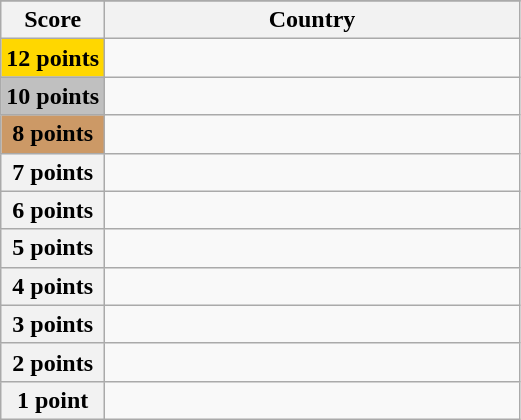<table class="wikitable">
<tr>
</tr>
<tr>
<th scope="col" width="20%">Score</th>
<th scope="col">Country</th>
</tr>
<tr>
<th scope="row" style="background:gold">12 points</th>
<td></td>
</tr>
<tr>
<th scope="row" style="background:silver">10 points</th>
<td></td>
</tr>
<tr>
<th scope="row" style="background:#CC9966">8 points</th>
<td></td>
</tr>
<tr>
<th scope="row">7 points</th>
<td></td>
</tr>
<tr>
<th scope="row">6 points</th>
<td></td>
</tr>
<tr>
<th scope="row">5 points</th>
<td></td>
</tr>
<tr>
<th scope="row">4 points</th>
<td></td>
</tr>
<tr>
<th scope="row">3 points</th>
<td></td>
</tr>
<tr>
<th scope="row">2 points</th>
<td></td>
</tr>
<tr>
<th scope="row">1 point</th>
<td></td>
</tr>
</table>
